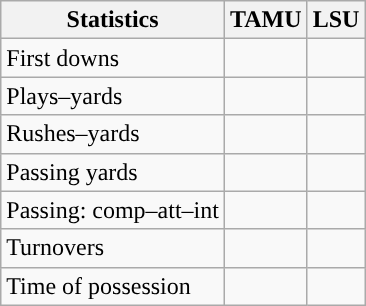<table class="wikitable" style="float:left">
<tr>
<th>Statistics</th>
<th>TAMU</th>
<th>LSU</th>
</tr>
<tr>
<td>First downs</td>
<td></td>
<td></td>
</tr>
<tr>
<td>Plays–yards</td>
<td></td>
<td></td>
</tr>
<tr>
<td>Rushes–yards</td>
<td></td>
<td></td>
</tr>
<tr>
<td>Passing yards</td>
<td></td>
<td></td>
</tr>
<tr>
<td>Passing: comp–att–int</td>
<td></td>
<td></td>
</tr>
<tr>
<td>Turnovers</td>
<td></td>
<td></td>
</tr>
<tr>
<td>Time of possession</td>
<td></td>
<td></td>
</tr>
</table>
